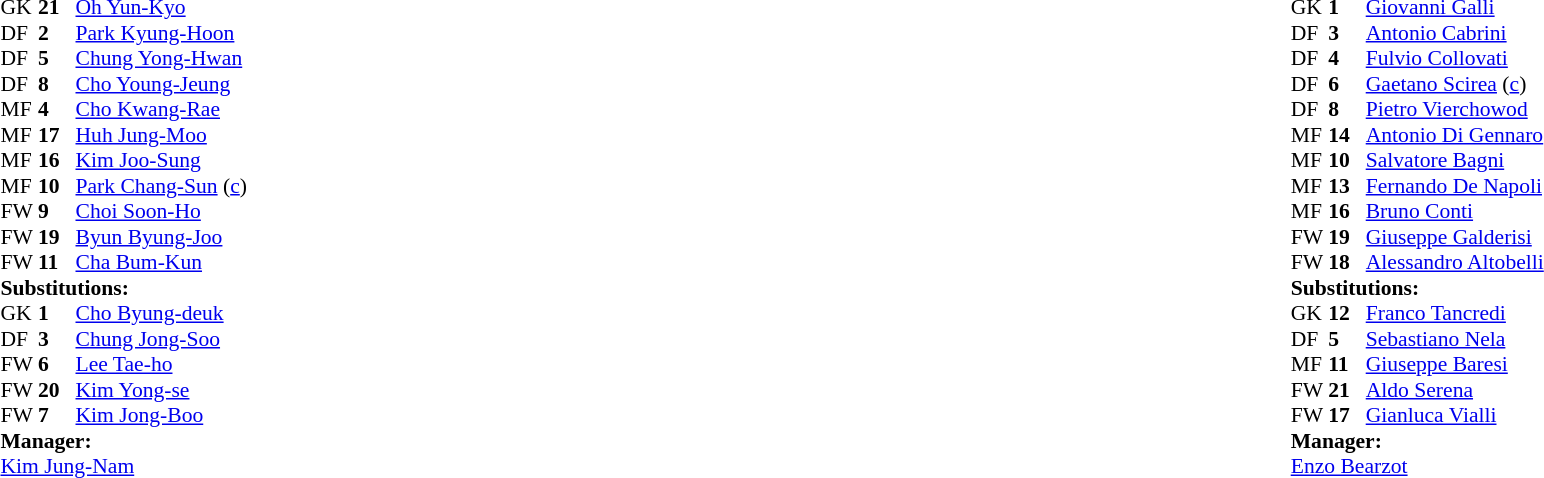<table width="100%">
<tr>
<td valign="top" width="50%"><br><table style="font-size: 90%" cellspacing="0" cellpadding="0">
<tr>
<th width="25"></th>
<th width="25"></th>
</tr>
<tr>
<td>GK</td>
<td><strong>21</strong></td>
<td><a href='#'>Oh Yun-Kyo</a></td>
</tr>
<tr>
<td>DF</td>
<td><strong>2</strong></td>
<td><a href='#'>Park Kyung-Hoon</a></td>
<td></td>
</tr>
<tr>
<td>DF</td>
<td><strong>5</strong></td>
<td><a href='#'>Chung Yong-Hwan</a></td>
</tr>
<tr>
<td>DF</td>
<td><strong>8</strong></td>
<td><a href='#'>Cho Young-Jeung</a></td>
</tr>
<tr>
<td>MF</td>
<td><strong>4</strong></td>
<td><a href='#'>Cho Kwang-Rae</a></td>
</tr>
<tr>
<td>MF</td>
<td><strong>17</strong></td>
<td><a href='#'>Huh Jung-Moo</a></td>
</tr>
<tr>
<td>MF</td>
<td><strong>16</strong></td>
<td><a href='#'>Kim Joo-Sung</a></td>
<td></td>
<td></td>
</tr>
<tr>
<td>MF</td>
<td><strong>10</strong></td>
<td><a href='#'>Park Chang-Sun</a> (<a href='#'>c</a>)</td>
</tr>
<tr>
<td>FW</td>
<td><strong>9</strong></td>
<td><a href='#'>Choi Soon-Ho</a></td>
</tr>
<tr>
<td>FW</td>
<td><strong>19</strong></td>
<td><a href='#'>Byun Byung-Joo</a></td>
<td></td>
<td></td>
</tr>
<tr>
<td>FW</td>
<td><strong>11</strong></td>
<td><a href='#'>Cha Bum-Kun</a></td>
</tr>
<tr>
<td colspan=3><strong>Substitutions:</strong></td>
</tr>
<tr>
<td>GK</td>
<td><strong>1</strong></td>
<td><a href='#'>Cho Byung-deuk</a></td>
<td></td>
<td></td>
</tr>
<tr>
<td>DF</td>
<td><strong>3</strong></td>
<td><a href='#'>Chung Jong-Soo</a></td>
<td></td>
<td></td>
</tr>
<tr>
<td>FW</td>
<td><strong>6</strong></td>
<td><a href='#'>Lee Tae-ho</a></td>
<td></td>
<td></td>
</tr>
<tr>
<td>FW</td>
<td><strong>20</strong></td>
<td><a href='#'>Kim Yong-se</a></td>
<td></td>
<td></td>
</tr>
<tr>
<td>FW</td>
<td><strong>7</strong></td>
<td><a href='#'>Kim Jong-Boo</a></td>
<td></td>
<td></td>
</tr>
<tr>
<td colspan=3><strong>Manager:</strong></td>
</tr>
<tr>
<td colspan=4> <a href='#'>Kim Jung-Nam</a></td>
</tr>
</table>
</td>
<td valign="top" width="50%"><br><table style="font-size: 90%" cellspacing="0" cellpadding="0" align="center">
<tr>
<th width=25></th>
<th width=25></th>
</tr>
<tr>
<td>GK</td>
<td><strong>1</strong></td>
<td><a href='#'>Giovanni Galli</a></td>
</tr>
<tr>
<td>DF</td>
<td><strong>3</strong></td>
<td><a href='#'>Antonio Cabrini</a></td>
</tr>
<tr>
<td>DF</td>
<td><strong>4</strong></td>
<td><a href='#'>Fulvio Collovati</a></td>
</tr>
<tr>
<td>DF</td>
<td><strong>6</strong></td>
<td><a href='#'>Gaetano Scirea</a> (<a href='#'>c</a>)</td>
<td></td>
</tr>
<tr>
<td>DF</td>
<td><strong>8</strong></td>
<td><a href='#'>Pietro Vierchowod</a></td>
<td></td>
</tr>
<tr>
<td>MF</td>
<td><strong>14</strong></td>
<td><a href='#'>Antonio Di Gennaro</a></td>
</tr>
<tr>
<td>MF</td>
<td><strong>10</strong></td>
<td><a href='#'>Salvatore Bagni</a></td>
<td></td>
<td></td>
</tr>
<tr>
<td>MF</td>
<td><strong>13</strong></td>
<td><a href='#'>Fernando De Napoli</a></td>
</tr>
<tr>
<td>MF</td>
<td><strong>16</strong></td>
<td><a href='#'>Bruno Conti</a></td>
</tr>
<tr>
<td>FW</td>
<td><strong>19</strong></td>
<td><a href='#'>Giuseppe Galderisi</a></td>
<td></td>
<td></td>
</tr>
<tr>
<td>FW</td>
<td><strong>18</strong></td>
<td><a href='#'>Alessandro Altobelli</a></td>
</tr>
<tr>
<td colspan=3><strong>Substitutions:</strong></td>
</tr>
<tr>
<td>GK</td>
<td><strong>12</strong></td>
<td><a href='#'>Franco Tancredi</a></td>
<td></td>
<td></td>
</tr>
<tr>
<td>DF</td>
<td><strong>5</strong></td>
<td><a href='#'>Sebastiano Nela</a></td>
<td></td>
<td></td>
</tr>
<tr>
<td>MF</td>
<td><strong>11</strong></td>
<td><a href='#'>Giuseppe Baresi</a></td>
<td></td>
<td></td>
</tr>
<tr>
<td>FW</td>
<td><strong>21</strong></td>
<td><a href='#'>Aldo Serena</a></td>
<td></td>
<td></td>
</tr>
<tr>
<td>FW</td>
<td><strong>17</strong></td>
<td><a href='#'>Gianluca Vialli</a></td>
<td></td>
<td></td>
</tr>
<tr>
<td colspan=3><strong>Manager:</strong></td>
</tr>
<tr>
<td colspan=4> <a href='#'>Enzo Bearzot</a></td>
</tr>
</table>
</td>
</tr>
</table>
